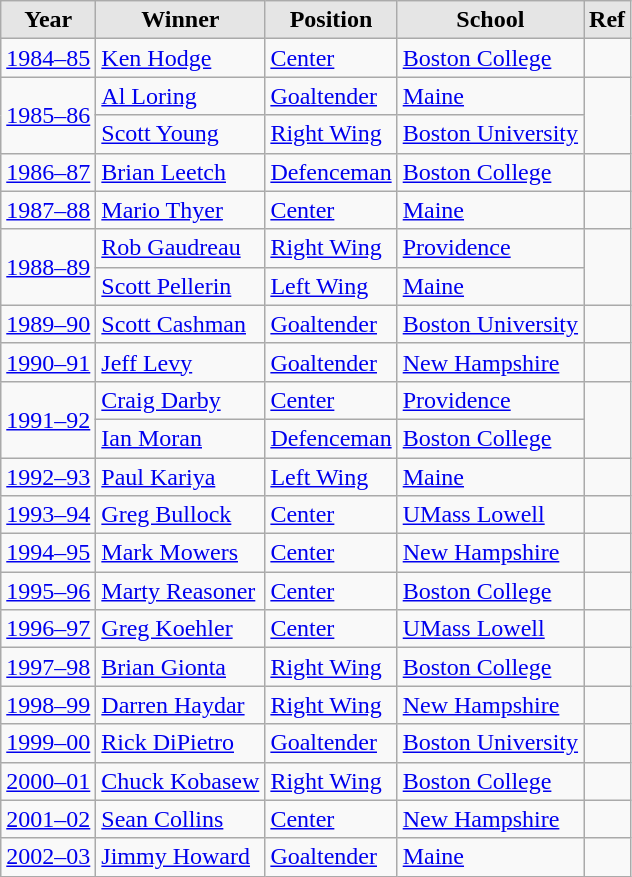<table class="wikitable sortable">
<tr>
<th style="background:#e5e5e5;">Year</th>
<th style="background:#e5e5e5;">Winner</th>
<th style="background:#e5e5e5;">Position</th>
<th style="background:#e5e5e5;">School</th>
<th style="background:#e5e5e5;">Ref</th>
</tr>
<tr>
<td><a href='#'>1984–85</a></td>
<td><a href='#'>Ken Hodge</a></td>
<td><a href='#'>Center</a></td>
<td><a href='#'>Boston College</a></td>
<td></td>
</tr>
<tr>
<td rowspan=2><a href='#'>1985–86</a></td>
<td><a href='#'>Al Loring</a></td>
<td><a href='#'>Goaltender</a></td>
<td><a href='#'>Maine</a></td>
<td rowspan=2></td>
</tr>
<tr>
<td><a href='#'>Scott Young</a></td>
<td><a href='#'>Right Wing</a></td>
<td><a href='#'>Boston University</a></td>
</tr>
<tr>
<td><a href='#'>1986–87</a></td>
<td><a href='#'>Brian Leetch</a></td>
<td><a href='#'>Defenceman</a></td>
<td><a href='#'>Boston College</a></td>
<td></td>
</tr>
<tr>
<td><a href='#'>1987–88</a></td>
<td><a href='#'>Mario Thyer</a></td>
<td><a href='#'>Center</a></td>
<td><a href='#'>Maine</a></td>
<td></td>
</tr>
<tr>
<td rowspan=2><a href='#'>1988–89</a></td>
<td><a href='#'>Rob Gaudreau</a></td>
<td><a href='#'>Right Wing</a></td>
<td><a href='#'>Providence</a></td>
<td rowspan=2></td>
</tr>
<tr>
<td><a href='#'>Scott Pellerin</a></td>
<td><a href='#'>Left Wing</a></td>
<td><a href='#'>Maine</a></td>
</tr>
<tr>
<td><a href='#'>1989–90</a></td>
<td><a href='#'>Scott Cashman</a></td>
<td><a href='#'>Goaltender</a></td>
<td><a href='#'>Boston University</a></td>
<td></td>
</tr>
<tr>
<td><a href='#'>1990–91</a></td>
<td><a href='#'>Jeff Levy</a></td>
<td><a href='#'>Goaltender</a></td>
<td><a href='#'>New Hampshire</a></td>
<td></td>
</tr>
<tr>
<td rowspan=2><a href='#'>1991–92</a></td>
<td><a href='#'>Craig Darby</a></td>
<td><a href='#'>Center</a></td>
<td><a href='#'>Providence</a></td>
<td rowspan=2></td>
</tr>
<tr>
<td><a href='#'>Ian Moran</a></td>
<td><a href='#'>Defenceman</a></td>
<td><a href='#'>Boston College</a></td>
</tr>
<tr>
<td><a href='#'>1992–93</a></td>
<td><a href='#'>Paul Kariya</a></td>
<td><a href='#'>Left Wing</a></td>
<td><a href='#'>Maine</a></td>
<td></td>
</tr>
<tr>
<td><a href='#'>1993–94</a></td>
<td><a href='#'>Greg Bullock</a></td>
<td><a href='#'>Center</a></td>
<td><a href='#'>UMass Lowell</a></td>
<td></td>
</tr>
<tr>
<td><a href='#'>1994–95</a></td>
<td><a href='#'>Mark Mowers</a></td>
<td><a href='#'>Center</a></td>
<td><a href='#'>New Hampshire</a></td>
<td></td>
</tr>
<tr>
<td><a href='#'>1995–96</a></td>
<td><a href='#'>Marty Reasoner</a></td>
<td><a href='#'>Center</a></td>
<td><a href='#'>Boston College</a></td>
<td></td>
</tr>
<tr>
<td><a href='#'>1996–97</a></td>
<td><a href='#'>Greg Koehler</a></td>
<td><a href='#'>Center</a></td>
<td><a href='#'>UMass Lowell</a></td>
<td></td>
</tr>
<tr>
<td><a href='#'>1997–98</a></td>
<td><a href='#'>Brian Gionta</a></td>
<td><a href='#'>Right Wing</a></td>
<td><a href='#'>Boston College</a></td>
<td></td>
</tr>
<tr>
<td><a href='#'>1998–99</a></td>
<td><a href='#'>Darren Haydar</a></td>
<td><a href='#'>Right Wing</a></td>
<td><a href='#'>New Hampshire</a></td>
<td></td>
</tr>
<tr>
<td><a href='#'>1999–00</a></td>
<td><a href='#'>Rick DiPietro</a></td>
<td><a href='#'>Goaltender</a></td>
<td><a href='#'>Boston University</a></td>
<td></td>
</tr>
<tr>
<td><a href='#'>2000–01</a></td>
<td><a href='#'>Chuck Kobasew</a></td>
<td><a href='#'>Right Wing</a></td>
<td><a href='#'>Boston College</a></td>
<td></td>
</tr>
<tr>
<td><a href='#'>2001–02</a></td>
<td><a href='#'>Sean Collins</a></td>
<td><a href='#'>Center</a></td>
<td><a href='#'>New Hampshire</a></td>
<td></td>
</tr>
<tr>
<td><a href='#'>2002–03</a></td>
<td><a href='#'>Jimmy Howard</a></td>
<td><a href='#'>Goaltender</a></td>
<td><a href='#'>Maine</a></td>
<td></td>
</tr>
</table>
